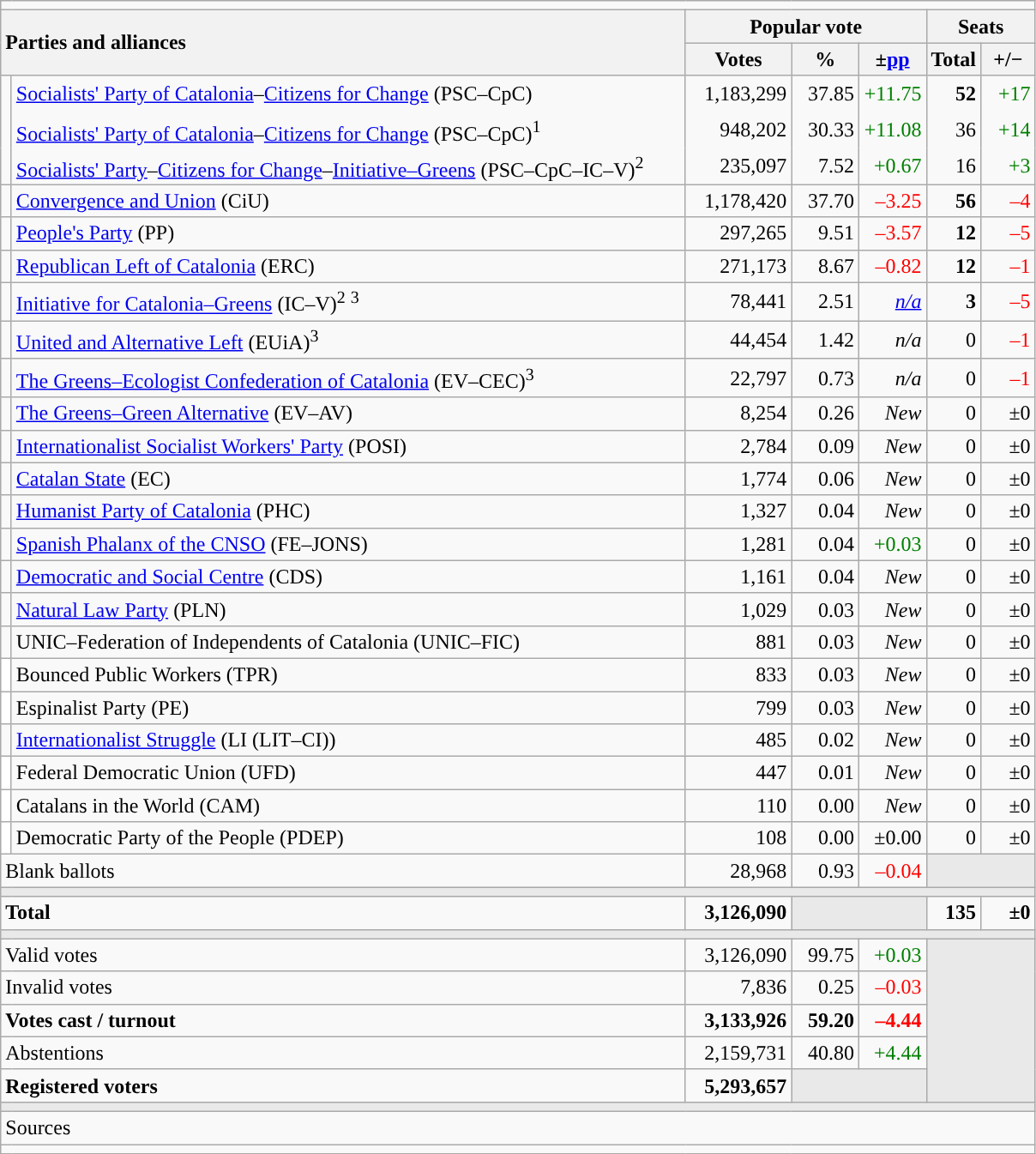<table class="wikitable" style="text-align:right;">
<tr>
<td colspan="7"></td>
</tr>
<tr>
<th style="text-align:left;" rowspan="2" colspan="2" width="525">Parties and alliances</th>
<th colspan="3">Popular vote</th>
<th colspan="2">Seats</th>
</tr>
<tr>
<th width="75">Votes</th>
<th width="45">%</th>
<th width="45">±<a href='#'>pp</a></th>
<th width="35">Total</th>
<th width="35">+/−</th>
</tr>
<tr style="line-height:22px;">
<td width="1" rowspan="3"></td>
<td align="left"><a href='#'>Socialists' Party of Catalonia</a>–<a href='#'>Citizens for Change</a> (PSC–CpC)</td>
<td>1,183,299</td>
<td>37.85</td>
<td style="color:green;">+11.75</td>
<td><strong>52</strong></td>
<td style="color:green;">+17</td>
</tr>
<tr style="border-bottom-style:hidden; border-top-style:hidden; line-height:16px;">
<td align="left"><span><a href='#'>Socialists' Party of Catalonia</a>–<a href='#'>Citizens for Change</a> (PSC–CpC)<sup>1</sup></span></td>
<td>948,202</td>
<td>30.33</td>
<td style="color:green;">+11.08</td>
<td>36</td>
<td style="color:green;">+14</td>
</tr>
<tr style="line-height:16px;">
<td align="left"><span><a href='#'>Socialists' Party</a>–<a href='#'>Citizens for Change</a>–<a href='#'>Initiative–Greens</a> (PSC–CpC–IC–V)<sup>2</sup></span></td>
<td>235,097</td>
<td>7.52</td>
<td style="color:green;">+0.67</td>
<td>16</td>
<td style="color:green;">+3</td>
</tr>
<tr>
<td style="color:inherit;background:"></td>
<td align="left"><a href='#'>Convergence and Union</a> (CiU)</td>
<td>1,178,420</td>
<td>37.70</td>
<td style="color:red;">–3.25</td>
<td><strong>56</strong></td>
<td style="color:red;">–4</td>
</tr>
<tr>
<td style="color:inherit;background:"></td>
<td align="left"><a href='#'>People's Party</a> (PP)</td>
<td>297,265</td>
<td>9.51</td>
<td style="color:red;">–3.57</td>
<td><strong>12</strong></td>
<td style="color:red;">–5</td>
</tr>
<tr>
<td style="color:inherit;background:"></td>
<td align="left"><a href='#'>Republican Left of Catalonia</a> (ERC)</td>
<td>271,173</td>
<td>8.67</td>
<td style="color:red;">–0.82</td>
<td><strong>12</strong></td>
<td style="color:red;">–1</td>
</tr>
<tr>
<td style="color:inherit;background:"></td>
<td align="left"><a href='#'>Initiative for Catalonia–Greens</a> (IC–V)<sup>2</sup> <sup>3</sup></td>
<td>78,441</td>
<td>2.51</td>
<td><em><a href='#'>n/a</a></em></td>
<td><strong>3</strong></td>
<td style="color:red;">–5</td>
</tr>
<tr>
<td style="color:inherit;background:"></td>
<td align="left"><a href='#'>United and Alternative Left</a> (EUiA)<sup>3</sup></td>
<td>44,454</td>
<td>1.42</td>
<td><em>n/a</em></td>
<td>0</td>
<td style="color:red;">–1</td>
</tr>
<tr>
<td style="color:inherit;background:"></td>
<td align="left"><a href='#'>The Greens–Ecologist Confederation of Catalonia</a> (EV–CEC)<sup>3</sup></td>
<td>22,797</td>
<td>0.73</td>
<td><em>n/a</em></td>
<td>0</td>
<td style="color:red;">–1</td>
</tr>
<tr>
<td style="color:inherit;background:"></td>
<td align="left"><a href='#'>The Greens–Green Alternative</a> (EV–AV)</td>
<td>8,254</td>
<td>0.26</td>
<td><em>New</em></td>
<td>0</td>
<td>±0</td>
</tr>
<tr>
<td style="color:inherit;background:"></td>
<td align="left"><a href='#'>Internationalist Socialist Workers' Party</a> (POSI)</td>
<td>2,784</td>
<td>0.09</td>
<td><em>New</em></td>
<td>0</td>
<td>±0</td>
</tr>
<tr>
<td style="color:inherit;background:"></td>
<td align="left"><a href='#'>Catalan State</a> (EC)</td>
<td>1,774</td>
<td>0.06</td>
<td><em>New</em></td>
<td>0</td>
<td>±0</td>
</tr>
<tr>
<td style="color:inherit;background:"></td>
<td align="left"><a href='#'>Humanist Party of Catalonia</a> (PHC)</td>
<td>1,327</td>
<td>0.04</td>
<td><em>New</em></td>
<td>0</td>
<td>±0</td>
</tr>
<tr>
<td style="color:inherit;background:"></td>
<td align="left"><a href='#'>Spanish Phalanx of the CNSO</a> (FE–JONS)</td>
<td>1,281</td>
<td>0.04</td>
<td style="color:green;">+0.03</td>
<td>0</td>
<td>±0</td>
</tr>
<tr>
<td style="color:inherit;background:"></td>
<td align="left"><a href='#'>Democratic and Social Centre</a> (CDS)</td>
<td>1,161</td>
<td>0.04</td>
<td><em>New</em></td>
<td>0</td>
<td>±0</td>
</tr>
<tr>
<td style="color:inherit;background:"></td>
<td align="left"><a href='#'>Natural Law Party</a> (PLN)</td>
<td>1,029</td>
<td>0.03</td>
<td><em>New</em></td>
<td>0</td>
<td>±0</td>
</tr>
<tr>
<td style="color:inherit;background:"></td>
<td align="left">UNIC–Federation of Independents of Catalonia (UNIC–FIC)</td>
<td>881</td>
<td>0.03</td>
<td><em>New</em></td>
<td>0</td>
<td>±0</td>
</tr>
<tr>
<td bgcolor="white"></td>
<td align="left">Bounced Public Workers (TPR)</td>
<td>833</td>
<td>0.03</td>
<td><em>New</em></td>
<td>0</td>
<td>±0</td>
</tr>
<tr>
<td bgcolor="white"></td>
<td align="left">Espinalist Party (PE)</td>
<td>799</td>
<td>0.03</td>
<td><em>New</em></td>
<td>0</td>
<td>±0</td>
</tr>
<tr>
<td style="color:inherit;background:"></td>
<td align="left"><a href='#'>Internationalist Struggle</a> (LI (LIT–CI))</td>
<td>485</td>
<td>0.02</td>
<td><em>New</em></td>
<td>0</td>
<td>±0</td>
</tr>
<tr>
<td bgcolor="white"></td>
<td align="left">Federal Democratic Union (UFD)</td>
<td>447</td>
<td>0.01</td>
<td><em>New</em></td>
<td>0</td>
<td>±0</td>
</tr>
<tr>
<td bgcolor="white"></td>
<td align="left">Catalans in the World (CAM)</td>
<td>110</td>
<td>0.00</td>
<td><em>New</em></td>
<td>0</td>
<td>±0</td>
</tr>
<tr>
<td bgcolor="white"></td>
<td align="left">Democratic Party of the People (PDEP)</td>
<td>108</td>
<td>0.00</td>
<td>±0.00</td>
<td>0</td>
<td>±0</td>
</tr>
<tr>
<td align="left" colspan="2">Blank ballots</td>
<td>28,968</td>
<td>0.93</td>
<td style="color:red;">–0.04</td>
<td bgcolor="#E9E9E9" colspan="2"></td>
</tr>
<tr>
<td colspan="7" bgcolor="#E9E9E9"></td>
</tr>
<tr style="font-weight:bold;">
<td align="left" colspan="2">Total</td>
<td>3,126,090</td>
<td bgcolor="#E9E9E9" colspan="2"></td>
<td>135</td>
<td>±0</td>
</tr>
<tr>
<td colspan="7" bgcolor="#E9E9E9"></td>
</tr>
<tr>
<td align="left" colspan="2">Valid votes</td>
<td>3,126,090</td>
<td>99.75</td>
<td style="color:green;">+0.03</td>
<td bgcolor="#E9E9E9" colspan="2" rowspan="5"></td>
</tr>
<tr>
<td align="left" colspan="2">Invalid votes</td>
<td>7,836</td>
<td>0.25</td>
<td style="color:red;">–0.03</td>
</tr>
<tr style="font-weight:bold;">
<td align="left" colspan="2">Votes cast / turnout</td>
<td>3,133,926</td>
<td>59.20</td>
<td style="color:red;">–4.44</td>
</tr>
<tr>
<td align="left" colspan="2">Abstentions</td>
<td>2,159,731</td>
<td>40.80</td>
<td style="color:green;">+4.44</td>
</tr>
<tr style="font-weight:bold;">
<td align="left" colspan="2">Registered voters</td>
<td>5,293,657</td>
<td bgcolor="#E9E9E9" colspan="2"></td>
</tr>
<tr>
<td colspan="7" bgcolor="#E9E9E9"></td>
</tr>
<tr>
<td align="left" colspan="7">Sources</td>
</tr>
<tr>
<td colspan="7" style="text-align:left; max-width:790px;"></td>
</tr>
</table>
